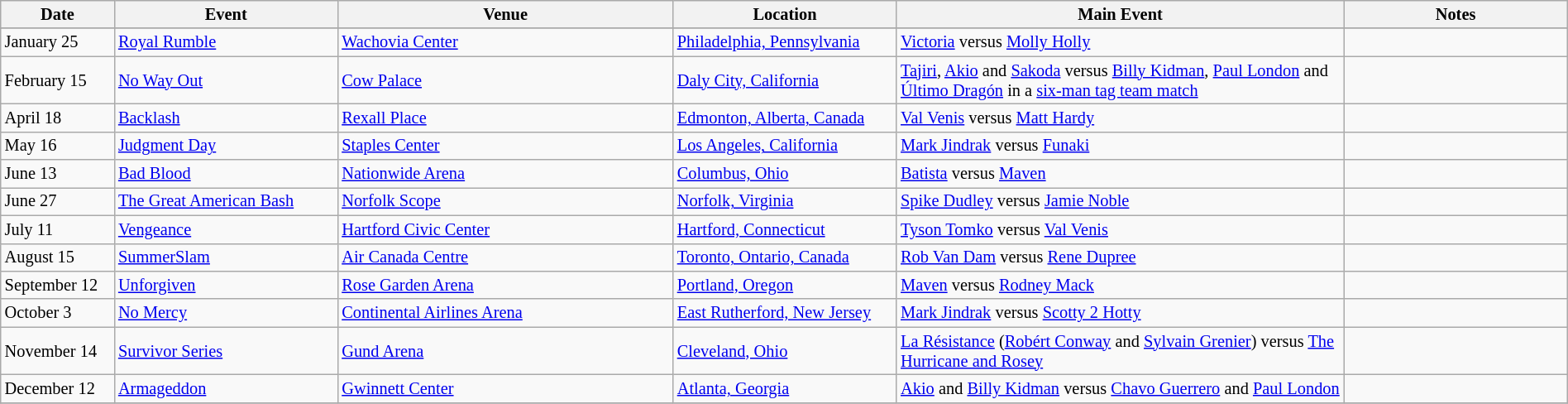<table class="sortable wikitable succession-box" style="font-size:85%; width:100%">
<tr>
<th scope="col" style="width:5%;">Date</th>
<th scope="col" style="width:10%;">Event</th>
<th scope="col" style="width:15%;">Venue</th>
<th scope="col" style="width:10%;">Location</th>
<th scope="col" style="width:20%;">Main Event</th>
<th scope="col" style="width:10%;">Notes</th>
</tr>
<tr>
</tr>
<tr>
<td>January 25</td>
<td><a href='#'>Royal Rumble</a></td>
<td><a href='#'>Wachovia Center</a></td>
<td><a href='#'>Philadelphia, Pennsylvania</a></td>
<td><a href='#'>Victoria</a> versus <a href='#'>Molly Holly</a></td>
<td></td>
</tr>
<tr>
<td>February 15</td>
<td><a href='#'>No Way Out</a></td>
<td><a href='#'>Cow Palace</a></td>
<td><a href='#'>Daly City, California</a></td>
<td><a href='#'>Tajiri</a>, <a href='#'>Akio</a> and <a href='#'>Sakoda</a> versus <a href='#'>Billy Kidman</a>, <a href='#'>Paul London</a> and <a href='#'>Último Dragón</a> in a <a href='#'>six-man tag team match</a></td>
<td></td>
</tr>
<tr>
<td>April 18</td>
<td><a href='#'>Backlash</a></td>
<td><a href='#'>Rexall Place</a></td>
<td><a href='#'>Edmonton, Alberta, Canada</a></td>
<td><a href='#'>Val Venis</a> versus <a href='#'>Matt Hardy</a></td>
<td></td>
</tr>
<tr>
<td>May 16</td>
<td><a href='#'>Judgment Day</a></td>
<td><a href='#'>Staples Center</a></td>
<td><a href='#'>Los Angeles, California</a></td>
<td><a href='#'>Mark Jindrak</a> versus <a href='#'>Funaki</a></td>
<td></td>
</tr>
<tr>
<td>June 13</td>
<td><a href='#'>Bad Blood</a></td>
<td><a href='#'>Nationwide Arena</a></td>
<td><a href='#'>Columbus, Ohio</a></td>
<td><a href='#'>Batista</a> versus <a href='#'>Maven</a></td>
<td></td>
</tr>
<tr>
<td>June 27</td>
<td><a href='#'>The Great American Bash</a></td>
<td><a href='#'>Norfolk Scope</a></td>
<td><a href='#'>Norfolk, Virginia</a></td>
<td><a href='#'>Spike Dudley</a> versus <a href='#'>Jamie Noble</a></td>
<td></td>
</tr>
<tr>
<td>July 11</td>
<td><a href='#'>Vengeance</a></td>
<td><a href='#'>Hartford Civic Center</a></td>
<td><a href='#'>Hartford, Connecticut</a></td>
<td><a href='#'>Tyson Tomko</a> versus <a href='#'>Val Venis</a></td>
<td></td>
</tr>
<tr>
<td>August 15</td>
<td><a href='#'>SummerSlam</a></td>
<td><a href='#'>Air Canada Centre</a></td>
<td><a href='#'>Toronto, Ontario, Canada</a></td>
<td><a href='#'>Rob Van Dam</a> versus <a href='#'>Rene Dupree</a></td>
<td></td>
</tr>
<tr>
<td>September 12</td>
<td><a href='#'>Unforgiven</a></td>
<td><a href='#'>Rose Garden Arena</a></td>
<td><a href='#'>Portland, Oregon</a></td>
<td><a href='#'>Maven</a> versus <a href='#'>Rodney Mack</a></td>
<td></td>
</tr>
<tr>
<td>October 3</td>
<td><a href='#'>No Mercy</a></td>
<td><a href='#'>Continental Airlines Arena</a></td>
<td><a href='#'>East Rutherford, New Jersey</a></td>
<td><a href='#'>Mark Jindrak</a> versus <a href='#'>Scotty 2 Hotty</a></td>
<td></td>
</tr>
<tr>
<td>November 14</td>
<td><a href='#'>Survivor Series</a></td>
<td><a href='#'>Gund Arena</a></td>
<td><a href='#'>Cleveland, Ohio</a></td>
<td><a href='#'>La Résistance</a> (<a href='#'>Robért Conway</a> and <a href='#'>Sylvain Grenier</a>) versus <a href='#'>The Hurricane and Rosey</a></td>
<td></td>
</tr>
<tr>
<td>December 12</td>
<td><a href='#'>Armageddon</a></td>
<td><a href='#'>Gwinnett Center</a></td>
<td><a href='#'>Atlanta, Georgia</a></td>
<td><a href='#'>Akio</a> and <a href='#'>Billy Kidman</a> versus <a href='#'>Chavo Guerrero</a> and <a href='#'>Paul London</a></td>
<td></td>
</tr>
<tr>
</tr>
</table>
